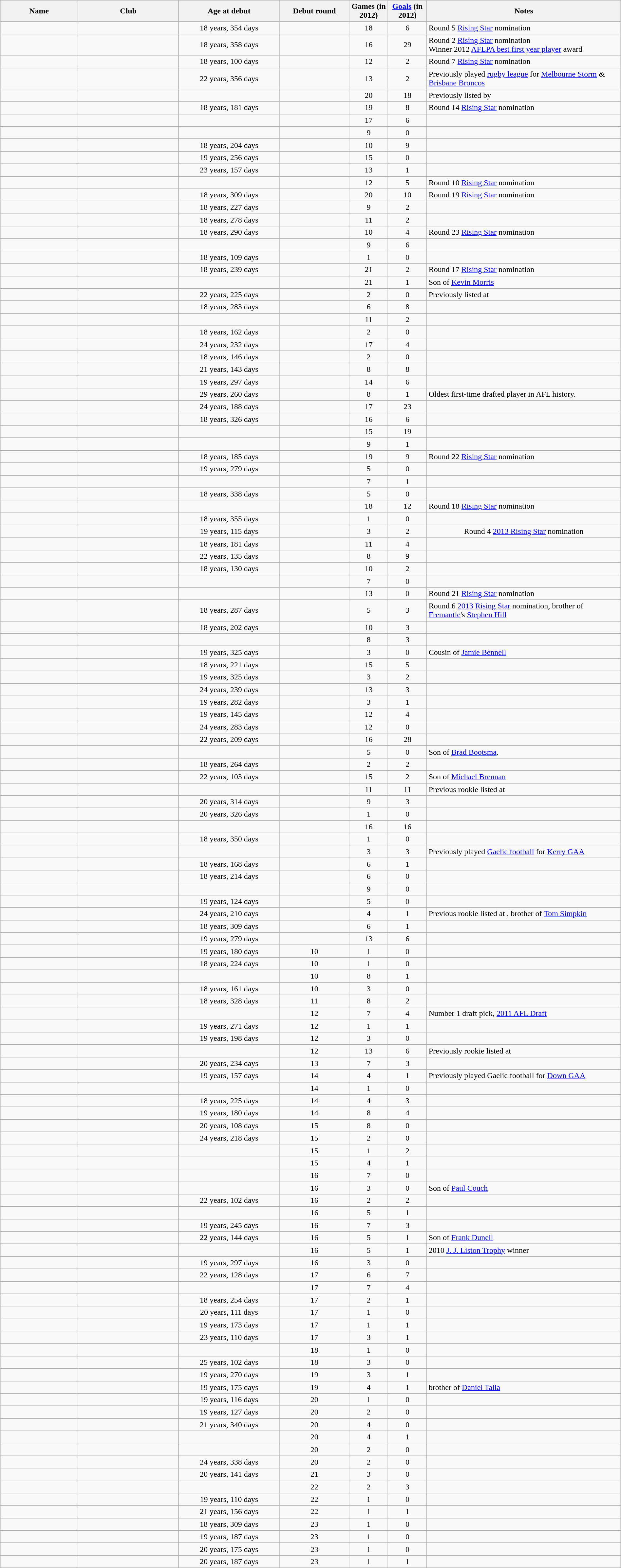<table class="wikitable sortable" style="width:100%; text-align: center;">
<tr style="background:#efefef;">
<th style="width:10%;">Name</th>
<th style="width:13%;">Club</th>
<th style="width:13%;">Age at debut</th>
<th width=9%>Debut round</th>
<th width=5%>Games (in 2012)</th>
<th width=5%><a href='#'>Goals</a> (in 2012)</th>
<th style="width:25%;">Notes</th>
</tr>
<tr>
<td align="left"></td>
<td></td>
<td>18 years, 354 days</td>
<td></td>
<td>18</td>
<td>6</td>
<td align="left">Round 5 <a href='#'>Rising Star</a> nomination</td>
</tr>
<tr>
<td align="left"></td>
<td></td>
<td>18 years, 358 days</td>
<td></td>
<td>16</td>
<td>29</td>
<td align="left">Round 2 <a href='#'>Rising Star</a> nomination<br>Winner 2012 <a href='#'>AFLPA best first year player</a> award</td>
</tr>
<tr>
<td align="left"></td>
<td></td>
<td>18 years, 100 days</td>
<td></td>
<td>12</td>
<td>2</td>
<td align="left">Round 7 <a href='#'>Rising Star</a> nomination</td>
</tr>
<tr>
<td align="left"></td>
<td></td>
<td>22 years, 356 days</td>
<td></td>
<td>13</td>
<td>2</td>
<td align="left">Previously played <a href='#'>rugby league</a> for <a href='#'>Melbourne Storm</a> & <a href='#'>Brisbane Broncos</a></td>
</tr>
<tr>
<td align="left"></td>
<td></td>
<td></td>
<td></td>
<td>20</td>
<td>18</td>
<td align="left">Previously listed by </td>
</tr>
<tr>
<td align="left"></td>
<td></td>
<td>18 years, 181 days</td>
<td></td>
<td>19</td>
<td>8</td>
<td align="left">Round 14 <a href='#'>Rising Star</a> nomination</td>
</tr>
<tr>
<td align="left"></td>
<td></td>
<td></td>
<td></td>
<td>17</td>
<td>6</td>
<td></td>
</tr>
<tr>
<td align="left"></td>
<td></td>
<td></td>
<td></td>
<td>9</td>
<td>0</td>
<td></td>
</tr>
<tr>
<td align="left"></td>
<td></td>
<td>18 years, 204 days</td>
<td></td>
<td>10</td>
<td>9</td>
<td></td>
</tr>
<tr>
<td align="left"></td>
<td></td>
<td>19 years, 256 days</td>
<td></td>
<td>15</td>
<td>0</td>
<td></td>
</tr>
<tr>
<td align="left"></td>
<td></td>
<td>23 years, 157 days</td>
<td></td>
<td>13</td>
<td>1</td>
<td></td>
</tr>
<tr>
<td align="left"></td>
<td></td>
<td></td>
<td></td>
<td>12</td>
<td>5</td>
<td align="left">Round 10 <a href='#'>Rising Star</a> nomination</td>
</tr>
<tr>
<td align="left"></td>
<td></td>
<td>18 years, 309 days</td>
<td></td>
<td>20</td>
<td>10</td>
<td align="left">Round 19 <a href='#'>Rising Star</a> nomination</td>
</tr>
<tr>
<td align="left"></td>
<td></td>
<td>18 years, 227 days</td>
<td></td>
<td>9</td>
<td>2</td>
<td></td>
</tr>
<tr>
<td align="left"></td>
<td></td>
<td>18 years, 278 days</td>
<td></td>
<td>11</td>
<td>2</td>
<td></td>
</tr>
<tr>
<td align="left"></td>
<td></td>
<td>18 years, 290 days</td>
<td></td>
<td>10</td>
<td>4</td>
<td align="left">Round 23 <a href='#'>Rising Star</a> nomination</td>
</tr>
<tr>
<td align="left"></td>
<td></td>
<td></td>
<td></td>
<td>9</td>
<td>6</td>
<td></td>
</tr>
<tr>
<td align="left"></td>
<td></td>
<td>18 years, 109 days</td>
<td></td>
<td>1</td>
<td>0</td>
<td></td>
</tr>
<tr>
<td align="left"></td>
<td></td>
<td>18 years, 239 days</td>
<td></td>
<td>21</td>
<td>2</td>
<td align="left">Round 17 <a href='#'>Rising Star</a> nomination</td>
</tr>
<tr>
<td align="left"></td>
<td></td>
<td></td>
<td></td>
<td>21</td>
<td>1</td>
<td align="left">Son of <a href='#'>Kevin Morris</a></td>
</tr>
<tr>
<td align="left"></td>
<td></td>
<td>22 years, 225 days</td>
<td></td>
<td>2</td>
<td>0</td>
<td align="left">Previously listed at </td>
</tr>
<tr>
<td align="left"></td>
<td></td>
<td>18 years, 283 days</td>
<td></td>
<td>6</td>
<td>8</td>
<td></td>
</tr>
<tr>
<td align="left"></td>
<td></td>
<td></td>
<td></td>
<td>11</td>
<td>2</td>
<td></td>
</tr>
<tr>
<td align="left"></td>
<td></td>
<td>18 years, 162 days</td>
<td></td>
<td>2</td>
<td>0</td>
<td></td>
</tr>
<tr>
<td align="left"></td>
<td></td>
<td>24 years, 232 days</td>
<td></td>
<td>17</td>
<td>4</td>
<td></td>
</tr>
<tr>
<td align="left"></td>
<td></td>
<td>18 years, 146 days</td>
<td></td>
<td>2</td>
<td>0</td>
<td></td>
</tr>
<tr>
<td align="left"></td>
<td></td>
<td>21 years, 143 days</td>
<td></td>
<td>8</td>
<td>8</td>
<td></td>
</tr>
<tr>
<td align="left"></td>
<td></td>
<td>19 years, 297 days</td>
<td></td>
<td>14</td>
<td>6</td>
<td></td>
</tr>
<tr>
<td align="left"></td>
<td></td>
<td>29 years, 260 days</td>
<td></td>
<td>8</td>
<td>1</td>
<td align="left">Oldest first-time drafted player in AFL history.</td>
</tr>
<tr>
<td align="left"></td>
<td></td>
<td>24 years, 188 days</td>
<td></td>
<td>17</td>
<td>23</td>
<td></td>
</tr>
<tr>
<td align="left"></td>
<td></td>
<td>18 years, 326 days</td>
<td></td>
<td>16</td>
<td>6</td>
<td></td>
</tr>
<tr>
<td align="left"></td>
<td></td>
<td></td>
<td></td>
<td>15</td>
<td>19</td>
<td></td>
</tr>
<tr>
<td align="left"></td>
<td></td>
<td></td>
<td></td>
<td>9</td>
<td>1</td>
<td></td>
</tr>
<tr>
<td align="left"></td>
<td></td>
<td>18 years, 185 days</td>
<td></td>
<td>19</td>
<td>9</td>
<td align="left">Round 22 <a href='#'>Rising Star</a> nomination</td>
</tr>
<tr>
<td align="left"></td>
<td></td>
<td>19 years, 279 days</td>
<td></td>
<td>5</td>
<td>0</td>
<td></td>
</tr>
<tr>
<td align="left"></td>
<td></td>
<td></td>
<td></td>
<td>7</td>
<td>1</td>
<td></td>
</tr>
<tr>
<td align="left"></td>
<td></td>
<td>18 years, 338 days</td>
<td></td>
<td>5</td>
<td>0</td>
<td></td>
</tr>
<tr>
<td align="left"></td>
<td></td>
<td></td>
<td></td>
<td>18</td>
<td>12</td>
<td align="left">Round 18 <a href='#'>Rising Star</a> nomination</td>
</tr>
<tr>
<td align="left"></td>
<td></td>
<td>18 years, 355 days</td>
<td></td>
<td>1</td>
<td>0</td>
<td></td>
</tr>
<tr>
<td align="left"></td>
<td></td>
<td>19 years, 115 days</td>
<td></td>
<td>3</td>
<td>2</td>
<td>Round 4 <a href='#'>2013 Rising Star</a> nomination</td>
</tr>
<tr>
<td align="left"></td>
<td></td>
<td>18 years, 181 days</td>
<td></td>
<td>11</td>
<td>4</td>
<td></td>
</tr>
<tr>
<td align="left"></td>
<td></td>
<td>22 years, 135 days</td>
<td></td>
<td>8</td>
<td>9</td>
<td></td>
</tr>
<tr>
<td align="left"></td>
<td></td>
<td>18 years, 130 days</td>
<td></td>
<td>10</td>
<td>2</td>
<td></td>
</tr>
<tr>
<td align="left"></td>
<td></td>
<td></td>
<td></td>
<td>7</td>
<td>0</td>
<td></td>
</tr>
<tr>
<td align="left"></td>
<td></td>
<td></td>
<td></td>
<td>13</td>
<td>0</td>
<td align="left">Round 21 <a href='#'>Rising Star</a> nomination</td>
</tr>
<tr>
<td align="left"></td>
<td></td>
<td>18 years, 287 days</td>
<td></td>
<td>5</td>
<td>3</td>
<td align="left">Round 6 <a href='#'>2013 Rising Star</a> nomination, brother of <a href='#'>Fremantle</a>'s <a href='#'>Stephen Hill</a></td>
</tr>
<tr>
<td align="left"></td>
<td></td>
<td>18 years, 202 days</td>
<td></td>
<td>10</td>
<td>3</td>
<td></td>
</tr>
<tr>
<td align="left"></td>
<td></td>
<td></td>
<td></td>
<td>8</td>
<td>3</td>
<td></td>
</tr>
<tr>
<td align="left"></td>
<td></td>
<td>19 years, 325 days</td>
<td></td>
<td>3</td>
<td>0</td>
<td align="left">Cousin of <a href='#'>Jamie Bennell</a></td>
</tr>
<tr>
<td align="left"></td>
<td></td>
<td>18 years, 221 days</td>
<td></td>
<td>15</td>
<td>5</td>
<td></td>
</tr>
<tr>
<td align="left"></td>
<td></td>
<td>19 years, 325 days</td>
<td></td>
<td>3</td>
<td>2</td>
<td></td>
</tr>
<tr>
<td align="left"></td>
<td></td>
<td>24 years, 239 days</td>
<td></td>
<td>13</td>
<td>3</td>
<td></td>
</tr>
<tr>
<td align="left"></td>
<td></td>
<td>19 years, 282 days</td>
<td></td>
<td>3</td>
<td>1</td>
<td></td>
</tr>
<tr>
<td align="left"></td>
<td></td>
<td>19 years, 145 days</td>
<td></td>
<td>12</td>
<td>4</td>
<td></td>
</tr>
<tr>
<td align="left"></td>
<td></td>
<td>24 years, 283 days</td>
<td></td>
<td>12</td>
<td>0</td>
<td></td>
</tr>
<tr>
<td align="left"></td>
<td></td>
<td>22 years, 209 days</td>
<td></td>
<td>16</td>
<td>28</td>
<td></td>
</tr>
<tr>
<td align="left"></td>
<td></td>
<td></td>
<td></td>
<td>5</td>
<td>0</td>
<td align="left">Son of <a href='#'>Brad Bootsma</a>.</td>
</tr>
<tr>
<td align="left"></td>
<td></td>
<td>18 years, 264 days</td>
<td></td>
<td>2</td>
<td>2</td>
<td></td>
</tr>
<tr>
<td align="left"></td>
<td></td>
<td>22 years, 103 days</td>
<td></td>
<td>15</td>
<td>2</td>
<td align="left">Son of <a href='#'>Michael Brennan</a></td>
</tr>
<tr>
<td align="left"></td>
<td></td>
<td></td>
<td></td>
<td>11</td>
<td>11</td>
<td align="left">Previous rookie listed at </td>
</tr>
<tr>
<td align="left"></td>
<td></td>
<td>20 years, 314 days</td>
<td></td>
<td>9</td>
<td>3</td>
<td></td>
</tr>
<tr>
<td align="left"></td>
<td></td>
<td>20 years, 326 days</td>
<td></td>
<td>1</td>
<td>0</td>
<td></td>
</tr>
<tr>
<td align="left"></td>
<td></td>
<td></td>
<td></td>
<td>16</td>
<td>16</td>
<td></td>
</tr>
<tr>
<td align="left"></td>
<td></td>
<td>18 years, 350 days</td>
<td></td>
<td>1</td>
<td>0</td>
<td></td>
</tr>
<tr>
<td align="left"></td>
<td></td>
<td></td>
<td></td>
<td>3</td>
<td>3</td>
<td align="left">Previously played <a href='#'>Gaelic football</a> for <a href='#'>Kerry GAA</a></td>
</tr>
<tr>
<td align="left"></td>
<td></td>
<td>18 years, 168 days</td>
<td></td>
<td>6</td>
<td>1</td>
<td></td>
</tr>
<tr>
<td align="left"></td>
<td></td>
<td>18 years, 214 days</td>
<td></td>
<td>6</td>
<td>0</td>
<td></td>
</tr>
<tr>
<td align="left"></td>
<td></td>
<td></td>
<td></td>
<td>9</td>
<td>0</td>
<td></td>
</tr>
<tr>
<td align="left"></td>
<td></td>
<td>19 years, 124 days</td>
<td></td>
<td>5</td>
<td>0</td>
<td></td>
</tr>
<tr>
<td align="left"></td>
<td></td>
<td>24 years, 210 days</td>
<td></td>
<td>4</td>
<td>1</td>
<td align="left">Previous rookie listed at , brother of <a href='#'>Tom Simpkin</a></td>
</tr>
<tr>
<td align="left"></td>
<td></td>
<td>18 years, 309 days</td>
<td></td>
<td>6</td>
<td>1</td>
<td></td>
</tr>
<tr>
<td align="left"></td>
<td></td>
<td>19 years, 279 days</td>
<td></td>
<td>13</td>
<td>6</td>
<td></td>
</tr>
<tr>
<td align="left"></td>
<td></td>
<td>19 years, 180 days</td>
<td>10</td>
<td>1</td>
<td>0</td>
<td></td>
</tr>
<tr>
<td align="left"></td>
<td></td>
<td>18 years, 224 days</td>
<td>10</td>
<td>1</td>
<td>0</td>
<td></td>
</tr>
<tr>
<td align="left"></td>
<td></td>
<td></td>
<td>10</td>
<td>8</td>
<td>1</td>
<td></td>
</tr>
<tr>
<td align="left"></td>
<td></td>
<td>18 years, 161 days</td>
<td>10</td>
<td>3</td>
<td>0</td>
<td></td>
</tr>
<tr>
<td align="left"></td>
<td></td>
<td>18 years, 328 days</td>
<td>11</td>
<td>8</td>
<td>2</td>
<td></td>
</tr>
<tr>
<td align="left"></td>
<td></td>
<td></td>
<td>12</td>
<td>7</td>
<td>4</td>
<td align="left">Number 1 draft pick, <a href='#'>2011 AFL Draft</a></td>
</tr>
<tr>
<td align="left"></td>
<td></td>
<td>19 years, 271 days</td>
<td>12</td>
<td>1</td>
<td>1</td>
<td></td>
</tr>
<tr>
<td align="left"></td>
<td></td>
<td>19 years, 198 days</td>
<td>12</td>
<td>3</td>
<td>0</td>
<td></td>
</tr>
<tr>
<td align="left"></td>
<td></td>
<td></td>
<td>12</td>
<td>13</td>
<td>6</td>
<td align="left">Previously rookie listed at </td>
</tr>
<tr>
<td align="left"></td>
<td></td>
<td>20 years, 234 days</td>
<td>13</td>
<td>7</td>
<td>3</td>
<td></td>
</tr>
<tr>
<td align="left"></td>
<td></td>
<td>19 years, 157 days</td>
<td>14</td>
<td>4</td>
<td>1</td>
<td align="left">Previously played Gaelic football for <a href='#'>Down GAA</a></td>
</tr>
<tr>
<td align="left"></td>
<td></td>
<td></td>
<td>14</td>
<td>1</td>
<td>0</td>
<td></td>
</tr>
<tr>
<td align="left"></td>
<td></td>
<td>18 years, 225 days</td>
<td>14</td>
<td>4</td>
<td>3</td>
<td></td>
</tr>
<tr>
<td align="left"></td>
<td></td>
<td>19 years, 180 days</td>
<td>14</td>
<td>8</td>
<td>4</td>
<td></td>
</tr>
<tr>
<td align="left"></td>
<td></td>
<td>20 years, 108 days</td>
<td>15</td>
<td>8</td>
<td>0</td>
<td></td>
</tr>
<tr>
<td align="left"></td>
<td></td>
<td>24 years, 218 days</td>
<td>15</td>
<td>2</td>
<td>0</td>
<td></td>
</tr>
<tr>
<td align="left"></td>
<td></td>
<td></td>
<td>15</td>
<td>1</td>
<td>2</td>
<td></td>
</tr>
<tr>
<td align="left"></td>
<td></td>
<td></td>
<td>15</td>
<td>4</td>
<td>1</td>
<td></td>
</tr>
<tr>
<td align="left"></td>
<td></td>
<td></td>
<td>16</td>
<td>7</td>
<td>0</td>
<td></td>
</tr>
<tr>
<td align="left"></td>
<td></td>
<td></td>
<td>16</td>
<td>3</td>
<td>0</td>
<td align="left">Son of <a href='#'>Paul Couch</a></td>
</tr>
<tr>
<td align="left"></td>
<td></td>
<td>22 years, 102 days</td>
<td>16</td>
<td>2</td>
<td>2</td>
<td></td>
</tr>
<tr>
<td align="left"></td>
<td></td>
<td></td>
<td>16</td>
<td>5</td>
<td>1</td>
<td></td>
</tr>
<tr>
<td align="left"></td>
<td></td>
<td>19 years, 245 days</td>
<td>16</td>
<td>7</td>
<td>3</td>
<td></td>
</tr>
<tr>
<td align="left"></td>
<td></td>
<td>22 years, 144 days</td>
<td>16</td>
<td>5</td>
<td>1</td>
<td align="left">Son of <a href='#'>Frank Dunell</a></td>
</tr>
<tr>
<td align="left"></td>
<td></td>
<td></td>
<td>16</td>
<td>5</td>
<td>1</td>
<td align="left">2010 <a href='#'>J. J. Liston Trophy</a> winner</td>
</tr>
<tr>
<td align="left"></td>
<td></td>
<td>19 years, 297 days</td>
<td>16</td>
<td>3</td>
<td>0</td>
<td></td>
</tr>
<tr>
<td align="left"></td>
<td></td>
<td>22 years, 128 days</td>
<td>17</td>
<td>6</td>
<td>7</td>
<td></td>
</tr>
<tr>
<td align="left"></td>
<td></td>
<td></td>
<td>17</td>
<td>7</td>
<td>4</td>
<td></td>
</tr>
<tr>
<td align="left"></td>
<td></td>
<td>18 years, 254 days</td>
<td>17</td>
<td>2</td>
<td>1</td>
<td></td>
</tr>
<tr>
<td align="left"></td>
<td></td>
<td>20 years, 111 days</td>
<td>17</td>
<td>1</td>
<td>0</td>
<td></td>
</tr>
<tr>
<td align="left"></td>
<td></td>
<td>19 years, 173 days</td>
<td>17</td>
<td>1</td>
<td>1</td>
<td></td>
</tr>
<tr>
<td align="left"></td>
<td></td>
<td>23 years, 110 days</td>
<td>17</td>
<td>3</td>
<td>1</td>
<td></td>
</tr>
<tr>
<td align="left"></td>
<td></td>
<td></td>
<td>18</td>
<td>1</td>
<td>0</td>
<td></td>
</tr>
<tr>
<td align="left"></td>
<td></td>
<td>25 years, 102 days</td>
<td>18</td>
<td>3</td>
<td>0</td>
<td></td>
</tr>
<tr>
<td align="left"></td>
<td></td>
<td>19 years, 270 days</td>
<td>19</td>
<td>3</td>
<td>1</td>
<td></td>
</tr>
<tr>
<td align="left"></td>
<td></td>
<td>19 years, 175 days</td>
<td>19</td>
<td>4</td>
<td>1</td>
<td align="left">brother of <a href='#'>Daniel Talia</a></td>
</tr>
<tr>
<td align="left"></td>
<td></td>
<td>19 years, 116 days</td>
<td>20</td>
<td>1</td>
<td>0</td>
<td></td>
</tr>
<tr>
<td align="left"></td>
<td></td>
<td>19 years, 127 days</td>
<td>20</td>
<td>2</td>
<td>0</td>
<td></td>
</tr>
<tr>
<td align="left"></td>
<td></td>
<td>21 years, 340 days</td>
<td>20</td>
<td>4</td>
<td>0</td>
<td></td>
</tr>
<tr>
<td align="left"></td>
<td></td>
<td></td>
<td>20</td>
<td>4</td>
<td>1</td>
<td></td>
</tr>
<tr>
<td align="left"></td>
<td></td>
<td></td>
<td>20</td>
<td>2</td>
<td>0</td>
<td></td>
</tr>
<tr>
<td align="left"></td>
<td></td>
<td>24 years, 338 days</td>
<td>20</td>
<td>2</td>
<td>0</td>
<td></td>
</tr>
<tr>
<td align="left"></td>
<td></td>
<td>20 years, 141 days</td>
<td>21</td>
<td>3</td>
<td>0</td>
<td></td>
</tr>
<tr>
<td align="left"></td>
<td></td>
<td></td>
<td>22</td>
<td>2</td>
<td>3</td>
<td></td>
</tr>
<tr>
<td align="left"></td>
<td></td>
<td>19 years, 110 days</td>
<td>22</td>
<td>1</td>
<td>0</td>
<td></td>
</tr>
<tr>
<td align="left"></td>
<td></td>
<td>21 years, 156 days</td>
<td>22</td>
<td>1</td>
<td>1</td>
<td></td>
</tr>
<tr>
<td align="left"></td>
<td></td>
<td>18 years, 309 days</td>
<td>23</td>
<td>1</td>
<td>0</td>
<td></td>
</tr>
<tr>
<td align="left"></td>
<td></td>
<td>19 years, 187 days</td>
<td>23</td>
<td>1</td>
<td>0</td>
<td></td>
</tr>
<tr>
<td align="left"></td>
<td></td>
<td>20 years, 175 days</td>
<td>23</td>
<td>1</td>
<td>0</td>
<td></td>
</tr>
<tr>
<td align="left"></td>
<td></td>
<td>20 years, 187 days</td>
<td>23</td>
<td>1</td>
<td>1</td>
<td></td>
</tr>
</table>
